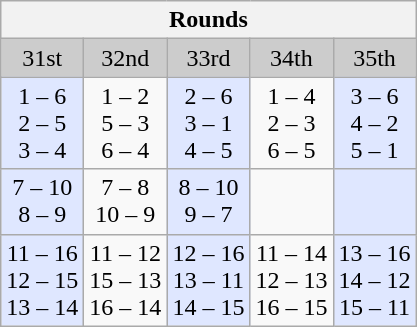<table class="wikitable">
<tr>
<th colspan="5">Rounds</th>
</tr>
<tr>
<td align="center" bgcolor="#CCCCCC">31st</td>
<td align="center" bgcolor="#CCCCCC">32nd</td>
<td align="center" bgcolor="#CCCCCC">33rd</td>
<td align="center" bgcolor="#CCCCCC">34th</td>
<td align="center" bgcolor="#CCCCCC">35th</td>
</tr>
<tr>
<td align="center" bgcolor="#DFE7FF">1 – 6<br>2 – 5<br>3 – 4</td>
<td align="center">1 – 2<br>5 – 3<br>6 – 4</td>
<td align="center" bgcolor="#DFE7FF">2 – 6<br>3 – 1<br>4 – 5</td>
<td align="center">1 – 4<br>2 – 3<br>6 – 5</td>
<td align="center" bgcolor="#DFE7FF">3 – 6<br>4 – 2<br>5 – 1</td>
</tr>
<tr>
<td align="center" bgcolor="#DFE7FF">7 – 10<br>8 – 9</td>
<td align="center">7 – 8<br>10 – 9</td>
<td align="center" bgcolor="#DFE7FF">8 – 10<br>9 – 7</td>
<td align="center"><br></td>
<td align="center" bgcolor="#DFE7FF"><br></td>
</tr>
<tr>
<td align="center" bgcolor="#DFE7FF">11 – 16<br>12 – 15<br>13 – 14</td>
<td align="center">11 – 12<br>15 – 13<br>16 – 14</td>
<td align="center" bgcolor="#DFE7FF">12 – 16<br>13 – 11<br>14 – 15</td>
<td align="center">11 – 14<br>12 – 13<br>16 – 15</td>
<td align="center" bgcolor="#DFE7FF">13 – 16<br>14 – 12<br>15 – 11</td>
</tr>
</table>
